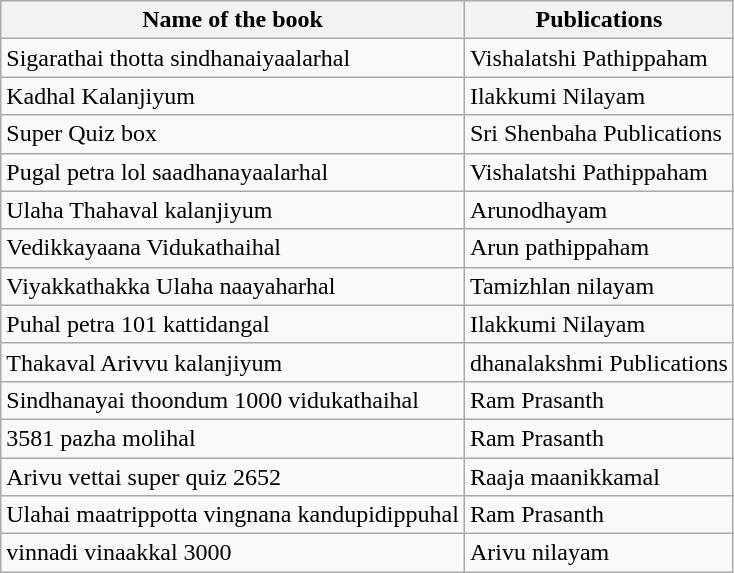<table class="wikitable sortable">
<tr>
<th>Name of the book</th>
<th>Publications</th>
</tr>
<tr>
<td>Sigarathai thotta sindhanaiyaalarhal</td>
<td>Vishalatshi Pathippaham</td>
</tr>
<tr>
<td>Kadhal Kalanjiyum</td>
<td>Ilakkumi Nilayam</td>
</tr>
<tr>
<td>Super Quiz box</td>
<td>Sri Shenbaha Publications</td>
</tr>
<tr>
<td>Pugal petra lol saadhanayaalarhal</td>
<td>Vishalatshi Pathippaham</td>
</tr>
<tr>
<td>Ulaha Thahaval kalanjiyum</td>
<td>Arunodhayam</td>
</tr>
<tr>
<td>Vedikkayaana Vidukathaihal</td>
<td>Arun pathippaham</td>
</tr>
<tr>
<td>Viyakkathakka Ulaha naayaharhal</td>
<td>Tamizhlan nilayam</td>
</tr>
<tr>
<td>Puhal petra 101 kattidangal</td>
<td>Ilakkumi Nilayam</td>
</tr>
<tr>
<td>Thakaval Arivvu kalanjiyum</td>
<td>dhanalakshmi Publications</td>
</tr>
<tr>
<td>Sindhanayai thoondum 1000 vidukathaihal</td>
<td>Ram Prasanth</td>
</tr>
<tr>
<td>3581 pazha molihal</td>
<td>Ram Prasanth</td>
</tr>
<tr>
<td>Arivu vettai super quiz 2652</td>
<td>Raaja maanikkamal</td>
</tr>
<tr>
<td>Ulahai maatrippotta vingnana kandupidippuhal</td>
<td>Ram Prasanth</td>
</tr>
<tr>
<td>vinnadi vinaakkal 3000</td>
<td>Arivu nilayam</td>
</tr>
</table>
